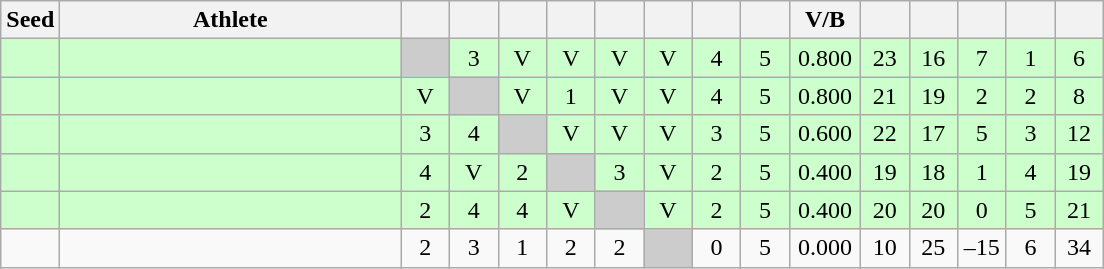<table class="wikitable" style="text-align:center">
<tr>
<th width="25">Seed</th>
<th width="220">Athlete</th>
<th width="25"></th>
<th width="25"></th>
<th width="25"></th>
<th width="25"></th>
<th width="25"></th>
<th width="25"></th>
<th width="25"></th>
<th width="25"></th>
<th width="40">V/B</th>
<th width="25"></th>
<th width="25"></th>
<th width="25"></th>
<th width="25"></th>
<th width="25"></th>
</tr>
<tr bgcolor=ccffcc>
<td></td>
<td align=left></td>
<td bgcolor="#cccccc"></td>
<td>3</td>
<td>V</td>
<td>V</td>
<td>V</td>
<td>V</td>
<td>4</td>
<td>5</td>
<td>0.800</td>
<td>23</td>
<td>16</td>
<td>7</td>
<td>1</td>
<td>6</td>
</tr>
<tr bgcolor=ccffcc>
<td></td>
<td align=left></td>
<td>V</td>
<td bgcolor="#cccccc"></td>
<td>V</td>
<td>1</td>
<td>V</td>
<td>V</td>
<td>4</td>
<td>5</td>
<td>0.800</td>
<td>21</td>
<td>19</td>
<td>2</td>
<td>2</td>
<td>8</td>
</tr>
<tr bgcolor=ccffcc>
<td></td>
<td align=left></td>
<td>3</td>
<td>4</td>
<td bgcolor="#cccccc"></td>
<td>V</td>
<td>V</td>
<td>V</td>
<td>3</td>
<td>5</td>
<td>0.600</td>
<td>22</td>
<td>17</td>
<td>5</td>
<td>3</td>
<td>12</td>
</tr>
<tr bgcolor=ccffcc>
<td></td>
<td align=left></td>
<td>4</td>
<td>V</td>
<td>2</td>
<td bgcolor="#cccccc"></td>
<td>3</td>
<td>V</td>
<td>2</td>
<td>5</td>
<td>0.400</td>
<td>19</td>
<td>18</td>
<td>1</td>
<td>4</td>
<td>19</td>
</tr>
<tr bgcolor=ccffcc>
<td></td>
<td align=left></td>
<td>2</td>
<td>4</td>
<td>4</td>
<td>V</td>
<td bgcolor="#cccccc"></td>
<td>V</td>
<td>2</td>
<td>5</td>
<td>0.400</td>
<td>20</td>
<td>20</td>
<td>0</td>
<td>5</td>
<td>21</td>
</tr>
<tr>
<td></td>
<td align=left></td>
<td>2</td>
<td>3</td>
<td>1</td>
<td>2</td>
<td>2</td>
<td bgcolor="#cccccc"></td>
<td>0</td>
<td>5</td>
<td>0.000</td>
<td>10</td>
<td>25</td>
<td>–15</td>
<td>6</td>
<td>34</td>
</tr>
</table>
